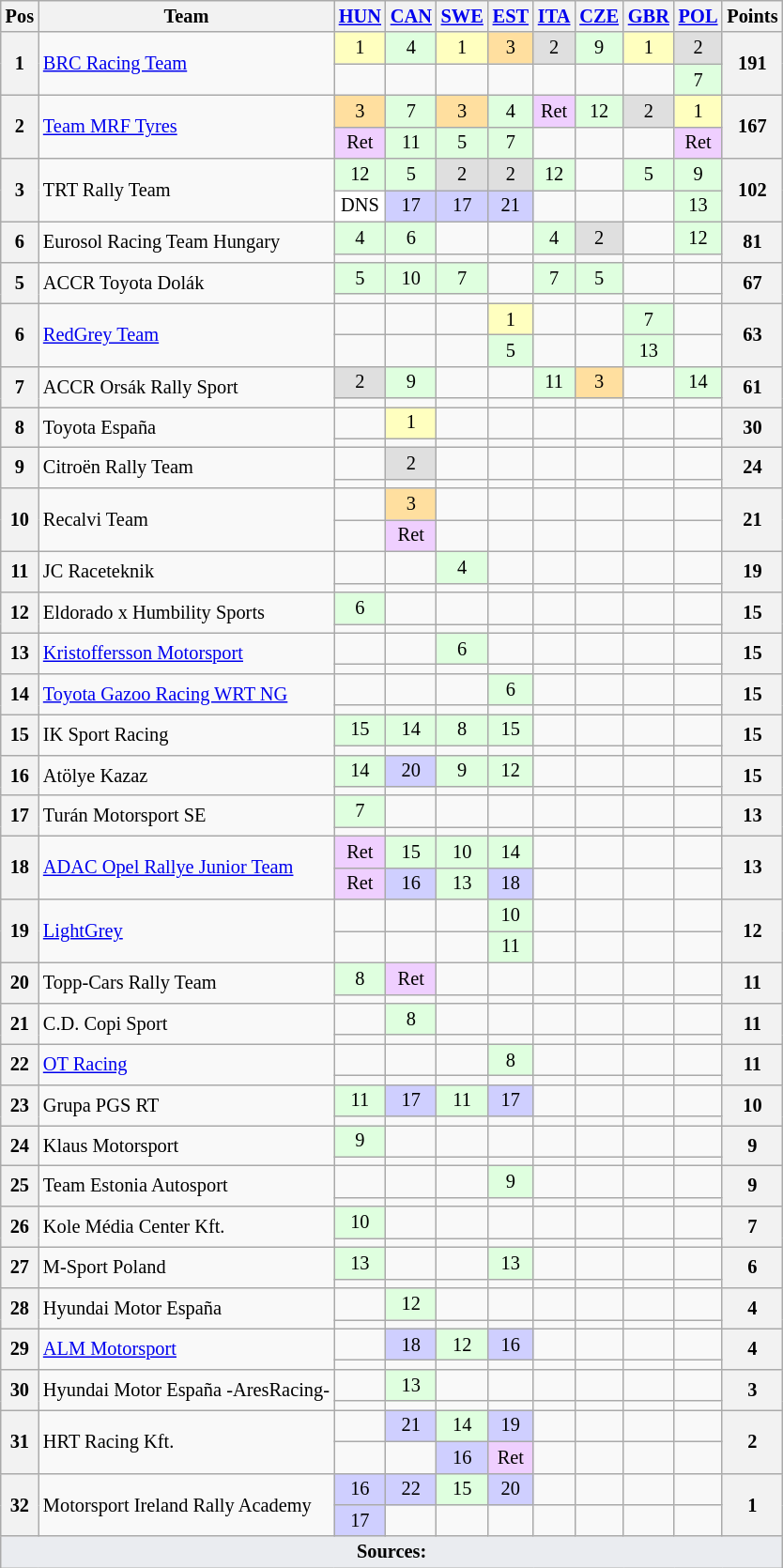<table class="wikitable" style="font-size: 85%; text-align: center">
<tr valign="top">
<th valign="middle">Pos</th>
<th valign="middle">Team</th>
<th><a href='#'>HUN</a><br></th>
<th><a href='#'>CAN</a><br></th>
<th><a href='#'>SWE</a><br></th>
<th><a href='#'>EST</a><br></th>
<th><a href='#'>ITA</a><br></th>
<th><a href='#'>CZE</a><br></th>
<th><a href='#'>GBR</a><br></th>
<th><a href='#'>POL</a><br></th>
<th valign="middle">Points</th>
</tr>
<tr>
<th rowspan="2">1</th>
<td rowspan="2" align="left"> <a href='#'>BRC Racing Team</a></td>
<td style="background:#FFFFBF;">1</td>
<td style="background:#DFFFDF;">4</td>
<td style="background:#FFFFBF;">1</td>
<td style="background:#FFDF9F;">3</td>
<td style="background:#DFDFDF;">2</td>
<td style="background:#DFFFDF;">9</td>
<td style="background:#FFFFBF;">1</td>
<td style="background:#DFDFDF;">2</td>
<th rowspan="2">191</th>
</tr>
<tr>
<td></td>
<td></td>
<td></td>
<td></td>
<td></td>
<td></td>
<td></td>
<td style="background:#DFFFDF;">7</td>
</tr>
<tr>
<th rowspan="2">2</th>
<td rowspan="2" align="left"> <a href='#'>Team MRF Tyres</a></td>
<td style="background:#FFDF9F;">3</td>
<td style="background:#DFFFDF;">7</td>
<td style="background:#FFDF9F;">3</td>
<td style="background:#DFFFDF;">4</td>
<td style="background:#EFCFFF;">Ret</td>
<td style="background:#DFFFDF;">12</td>
<td style="background:#DFDFDF;">2</td>
<td style="background:#FFFFBF;">1</td>
<th rowspan="2">167</th>
</tr>
<tr>
<td style="background:#EFCFFF;">Ret</td>
<td style="background:#DFFFDF;">11</td>
<td style="background:#DFFFDF;">5</td>
<td style="background:#DFFFDF;">7</td>
<td></td>
<td></td>
<td></td>
<td style="background:#EFCFFF;">Ret</td>
</tr>
<tr>
<th rowspan="2">3</th>
<td rowspan="2" align="left"> TRT Rally Team</td>
<td style="background:#DFFFDF;">12</td>
<td style="background:#DFFFDF;">5</td>
<td style="background:#DFDFDF;">2</td>
<td style="background:#DFDFDF;">2</td>
<td style="background:#DFFFDF;">12</td>
<td></td>
<td style="background:#DFFFDF;">5</td>
<td style="background:#DFFFDF;">9</td>
<th rowspan="2">102</th>
</tr>
<tr>
<td style="background:#FFFFFF;">DNS</td>
<td style="background:#CFCFFF;">17</td>
<td style="background:#CFCFFF;">17</td>
<td style="background:#CFCFFF;">21</td>
<td></td>
<td></td>
<td></td>
<td style="background:#DFFFDF;">13</td>
</tr>
<tr>
<th rowspan="2">6</th>
<td rowspan="2" align="left"> Eurosol Racing Team Hungary</td>
<td style="background:#DFFFDF;">4</td>
<td style="background:#DFFFDF;">6</td>
<td></td>
<td></td>
<td style="background:#DFFFDF;">4</td>
<td style="background:#DFDFDF;">2</td>
<td></td>
<td style="background:#DFFFDF;">12</td>
<th rowspan="2">81</th>
</tr>
<tr>
<td></td>
<td></td>
<td></td>
<td></td>
<td></td>
<td></td>
<td></td>
<td></td>
</tr>
<tr>
<th rowspan="2">5</th>
<td rowspan="2" align="left"> ACCR Toyota Dolák</td>
<td style="background:#DFFFDF;">5</td>
<td style="background:#DFFFDF;">10</td>
<td style="background:#DFFFDF;">7</td>
<td></td>
<td style="background:#DFFFDF;">7</td>
<td style="background:#DFFFDF;">5</td>
<td></td>
<td></td>
<th rowspan="2">67</th>
</tr>
<tr>
<td></td>
<td></td>
<td></td>
<td></td>
<td></td>
<td></td>
<td></td>
<td></td>
</tr>
<tr>
<th rowspan="2">6</th>
<td rowspan="2" align="left"> <a href='#'>RedGrey Team</a></td>
<td></td>
<td></td>
<td></td>
<td style="background:#FFFFBF;">1</td>
<td></td>
<td></td>
<td style="background:#DFFFDF;">7</td>
<td></td>
<th rowspan="2">63</th>
</tr>
<tr>
<td></td>
<td></td>
<td></td>
<td style="background:#DFFFDF;">5</td>
<td></td>
<td></td>
<td style="background:#DFFFDF;">13</td>
<td></td>
</tr>
<tr>
<th rowspan="2">7</th>
<td rowspan="2" align="left"> ACCR Orsák Rally Sport</td>
<td style="background:#DFDFDF;">2</td>
<td style="background:#DFFFDF;">9</td>
<td></td>
<td></td>
<td style="background:#DFFFDF;">11</td>
<td style="background:#FFDF9F;">3</td>
<td></td>
<td style="background:#DFFFDF;">14</td>
<th rowspan="2">61</th>
</tr>
<tr>
<td></td>
<td></td>
<td></td>
<td></td>
<td></td>
<td></td>
<td></td>
<td></td>
</tr>
<tr>
<th rowspan="2">8</th>
<td rowspan="2" align="left"> Toyota España</td>
<td></td>
<td style="background:#FFFFBF;">1</td>
<td></td>
<td></td>
<td></td>
<td></td>
<td></td>
<td></td>
<th rowspan="2">30</th>
</tr>
<tr>
<td></td>
<td></td>
<td></td>
<td></td>
<td></td>
<td></td>
<td></td>
<td></td>
</tr>
<tr>
<th rowspan="2">9</th>
<td rowspan="2" align="left"> Citroën Rally Team</td>
<td></td>
<td style="background:#DFDFDF;">2</td>
<td></td>
<td></td>
<td></td>
<td></td>
<td></td>
<td></td>
<th rowspan="2">24</th>
</tr>
<tr>
<td></td>
<td></td>
<td></td>
<td></td>
<td></td>
<td></td>
<td></td>
<td></td>
</tr>
<tr>
<th rowspan="2">10</th>
<td rowspan="2" align="left"> Recalvi Team</td>
<td></td>
<td style="background:#FFDF9F;">3</td>
<td></td>
<td></td>
<td></td>
<td></td>
<td></td>
<td></td>
<th rowspan="2">21</th>
</tr>
<tr>
<td></td>
<td style="background:#EFCFFF;">Ret</td>
<td></td>
<td></td>
<td></td>
<td></td>
<td></td>
<td></td>
</tr>
<tr>
<th rowspan="2">11</th>
<td rowspan="2" align="left"> JC Raceteknik</td>
<td></td>
<td></td>
<td style="background:#DFFFDF;">4</td>
<td></td>
<td></td>
<td></td>
<td></td>
<td></td>
<th rowspan="2">19</th>
</tr>
<tr>
<td></td>
<td></td>
<td></td>
<td></td>
<td></td>
<td></td>
<td></td>
<td></td>
</tr>
<tr>
<th rowspan="2">12</th>
<td rowspan="2" align="left"> Eldorado x Humbility Sports</td>
<td style="background:#DFFFDF;">6</td>
<td></td>
<td></td>
<td></td>
<td></td>
<td></td>
<td></td>
<td></td>
<th rowspan="2">15</th>
</tr>
<tr>
<td></td>
<td></td>
<td></td>
<td></td>
<td></td>
<td></td>
<td></td>
<td></td>
</tr>
<tr>
<th rowspan="2">13</th>
<td rowspan="2" align="left"> <a href='#'>Kristoffersson Motorsport</a></td>
<td></td>
<td></td>
<td style="background:#DFFFDF;">6</td>
<td></td>
<td></td>
<td></td>
<td></td>
<td></td>
<th rowspan="2">15</th>
</tr>
<tr>
<td></td>
<td></td>
<td></td>
<td></td>
<td></td>
<td></td>
<td></td>
<td></td>
</tr>
<tr>
<th rowspan="2">14</th>
<td rowspan="2" align="left"> <a href='#'>Toyota Gazoo Racing WRT NG</a></td>
<td></td>
<td></td>
<td></td>
<td style="background:#DFFFDF;">6</td>
<td></td>
<td></td>
<td></td>
<td></td>
<th rowspan="2">15</th>
</tr>
<tr>
<td></td>
<td></td>
<td></td>
<td></td>
<td></td>
<td></td>
<td></td>
<td></td>
</tr>
<tr>
<th rowspan="2">15</th>
<td rowspan="2" align="left"> IK Sport Racing</td>
<td style="background:#DFFFDF;">15</td>
<td style="background:#DFFFDF;">14</td>
<td style="background:#DFFFDF;">8</td>
<td style="background:#DFFFDF;">15</td>
<td></td>
<td></td>
<td></td>
<td></td>
<th rowspan="2">15</th>
</tr>
<tr>
<td></td>
<td></td>
<td></td>
<td></td>
<td></td>
<td></td>
<td></td>
<td></td>
</tr>
<tr>
<th rowspan="2">16</th>
<td rowspan="2" align="left"> Atölye Kazaz</td>
<td style="background:#DFFFDF;">14</td>
<td style="background:#CFCFFF;">20</td>
<td style="background:#DFFFDF;">9</td>
<td style="background:#DFFFDF;">12</td>
<td></td>
<td></td>
<td></td>
<td></td>
<th rowspan="2">15</th>
</tr>
<tr>
<td></td>
<td></td>
<td></td>
<td></td>
<td></td>
<td></td>
<td></td>
<td></td>
</tr>
<tr>
<th rowspan="2">17</th>
<td rowspan="2" align="left"> Turán Motorsport SE</td>
<td style="background:#DFFFDF;">7</td>
<td></td>
<td></td>
<td></td>
<td></td>
<td></td>
<td></td>
<td></td>
<th rowspan="2">13</th>
</tr>
<tr>
<td></td>
<td></td>
<td></td>
<td></td>
<td></td>
<td></td>
<td></td>
<td></td>
</tr>
<tr>
<th rowspan="2">18</th>
<td rowspan="2" align="left"> <a href='#'>ADAC Opel Rallye Junior Team</a></td>
<td style="background:#EFCFFF;">Ret</td>
<td style="background:#DFFFDF;">15</td>
<td style="background:#DFFFDF;">10</td>
<td style="background:#DFFFDF;">14</td>
<td></td>
<td></td>
<td></td>
<td></td>
<th rowspan="2">13</th>
</tr>
<tr>
<td style="background:#EFCFFF;">Ret</td>
<td style="background:#CFCFFF;">16</td>
<td style="background:#DFFFDF;">13</td>
<td style="background:#CFCFFF;">18</td>
<td></td>
<td></td>
<td></td>
<td></td>
</tr>
<tr>
<th rowspan="2">19</th>
<td rowspan="2" align="left"> <a href='#'>LightGrey</a></td>
<td></td>
<td></td>
<td></td>
<td style="background:#DFFFDF;">10</td>
<td></td>
<td></td>
<td></td>
<td></td>
<th rowspan="2">12</th>
</tr>
<tr>
<td></td>
<td></td>
<td></td>
<td style="background:#DFFFDF;">11</td>
<td></td>
<td></td>
<td></td>
<td></td>
</tr>
<tr>
<th rowspan="2">20</th>
<td rowspan="2" align="left"> Topp-Cars Rally Team</td>
<td style="background:#DFFFDF;">8</td>
<td style="background:#EFCFFF;">Ret</td>
<td></td>
<td></td>
<td></td>
<td></td>
<td></td>
<td></td>
<th rowspan="2">11</th>
</tr>
<tr>
<td></td>
<td></td>
<td></td>
<td></td>
<td></td>
<td></td>
<td></td>
<td></td>
</tr>
<tr>
<th rowspan="2">21</th>
<td rowspan="2" align="left"> C.D. Copi Sport</td>
<td></td>
<td style="background:#DFFFDF;">8</td>
<td></td>
<td></td>
<td></td>
<td></td>
<td></td>
<td></td>
<th rowspan="2">11</th>
</tr>
<tr>
<td></td>
<td></td>
<td></td>
<td></td>
<td></td>
<td></td>
<td></td>
<td></td>
</tr>
<tr>
<th rowspan="2">22</th>
<td rowspan="2" align="left"> <a href='#'>OT Racing</a></td>
<td></td>
<td></td>
<td></td>
<td style="background:#DFFFDF;">8</td>
<td></td>
<td></td>
<td></td>
<td></td>
<th rowspan="2">11</th>
</tr>
<tr>
<td></td>
<td></td>
<td></td>
<td></td>
<td></td>
<td></td>
<td></td>
<td></td>
</tr>
<tr>
<th rowspan="2">23</th>
<td rowspan="2" align="left"> Grupa PGS RT</td>
<td style="background:#DFFFDF;">11</td>
<td style="background:#CFCFFF;">17</td>
<td style="background:#DFFFDF;">11</td>
<td style="background:#CFCFFF;">17</td>
<td></td>
<td></td>
<td></td>
<td></td>
<th rowspan="2">10</th>
</tr>
<tr>
<td></td>
<td></td>
<td></td>
<td></td>
<td></td>
<td></td>
<td></td>
<td></td>
</tr>
<tr>
<th rowspan="2">24</th>
<td rowspan="2" align="left"> Klaus Motorsport</td>
<td style="background:#DFFFDF;">9</td>
<td></td>
<td></td>
<td></td>
<td></td>
<td></td>
<td></td>
<td></td>
<th rowspan="2">9</th>
</tr>
<tr>
<td></td>
<td></td>
<td></td>
<td></td>
<td></td>
<td></td>
<td></td>
<td></td>
</tr>
<tr>
<th rowspan="2">25</th>
<td rowspan="2" align="left"> Team Estonia Autosport</td>
<td></td>
<td></td>
<td></td>
<td style="background:#DFFFDF;">9</td>
<td></td>
<td></td>
<td></td>
<td></td>
<th rowspan="2">9</th>
</tr>
<tr>
<td></td>
<td></td>
<td></td>
<td></td>
<td></td>
<td></td>
<td></td>
<td></td>
</tr>
<tr>
<th rowspan="2">26</th>
<td rowspan="2" align="left"> Kole Média Center Kft.</td>
<td style="background:#DFFFDF;">10</td>
<td></td>
<td></td>
<td></td>
<td></td>
<td></td>
<td></td>
<td></td>
<th rowspan="2">7</th>
</tr>
<tr>
<td></td>
<td></td>
<td></td>
<td></td>
<td></td>
<td></td>
<td></td>
<td></td>
</tr>
<tr>
<th rowspan="2">27</th>
<td rowspan="2" align="left"> M-Sport Poland</td>
<td style="background:#DFFFDF;">13</td>
<td></td>
<td></td>
<td style="background:#DFFFDF;">13</td>
<td></td>
<td></td>
<td></td>
<td></td>
<th rowspan="2">6</th>
</tr>
<tr>
<td></td>
<td></td>
<td></td>
<td></td>
<td></td>
<td></td>
<td></td>
<td></td>
</tr>
<tr>
<th rowspan="2">28</th>
<td rowspan="2" align="left"> Hyundai Motor España</td>
<td></td>
<td style="background:#DFFFDF;">12</td>
<td></td>
<td></td>
<td></td>
<td></td>
<td></td>
<td></td>
<th rowspan="2">4</th>
</tr>
<tr>
<td></td>
<td></td>
<td></td>
<td></td>
<td></td>
<td></td>
<td></td>
<td></td>
</tr>
<tr>
<th rowspan="2">29</th>
<td rowspan="2" align="left"> <a href='#'>ALM Motorsport</a></td>
<td></td>
<td style="background:#CFCFFF;">18</td>
<td style="background:#DFFFDF;">12</td>
<td style="background:#CFCFFF;">16</td>
<td></td>
<td></td>
<td></td>
<td></td>
<th rowspan="2">4</th>
</tr>
<tr>
<td></td>
<td></td>
<td></td>
<td></td>
<td></td>
<td></td>
<td></td>
<td></td>
</tr>
<tr>
<th rowspan="2">30</th>
<td rowspan="2" align="left"> Hyundai Motor España -AresRacing-</td>
<td></td>
<td style="background:#DFFFDF;">13</td>
<td></td>
<td></td>
<td></td>
<td></td>
<td></td>
<td></td>
<th rowspan="2">3</th>
</tr>
<tr>
<td></td>
<td></td>
<td></td>
<td></td>
<td></td>
<td></td>
<td></td>
<td></td>
</tr>
<tr>
<th rowspan="2">31</th>
<td rowspan="2" align="left"> HRT Racing Kft.</td>
<td></td>
<td style="background:#CFCFFF;">21</td>
<td style="background:#DFFFDF;">14</td>
<td style="background:#CFCFFF;">19</td>
<td></td>
<td></td>
<td></td>
<td></td>
<th rowspan="2">2</th>
</tr>
<tr>
<td></td>
<td></td>
<td style="background:#CFCFFF;">16</td>
<td style="background:#EFCFFF;">Ret</td>
<td></td>
<td></td>
<td></td>
<td></td>
</tr>
<tr>
<th rowspan="2">32</th>
<td rowspan="2" align="left"> Motorsport Ireland Rally Academy</td>
<td style="background:#CFCFFF;">16</td>
<td style="background:#CFCFFF;">22</td>
<td style="background:#DFFFDF;">15</td>
<td style="background:#CFCFFF;">20</td>
<td></td>
<td></td>
<td></td>
<td></td>
<th rowspan="2">1</th>
</tr>
<tr>
<td style="background:#CFCFFF;">17</td>
<td></td>
<td></td>
<td></td>
<td></td>
<td></td>
<td></td>
<td></td>
</tr>
<tr>
<td colspan="11" style="background-color:#EAECF0;text-align:center"><strong>Sources:</strong></td>
</tr>
</table>
